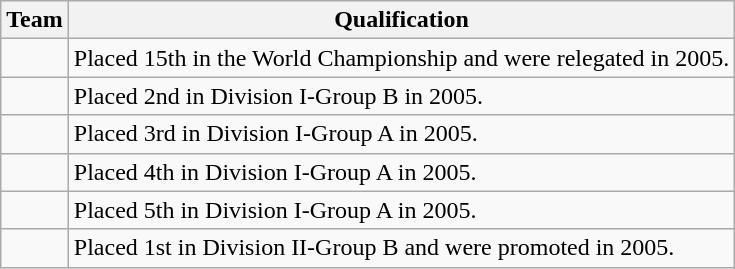<table class="wikitable">
<tr>
<th>Team</th>
<th>Qualification</th>
</tr>
<tr>
<td></td>
<td>Placed 15th in the World Championship and were relegated in 2005.</td>
</tr>
<tr>
<td></td>
<td>Placed 2nd in Division I-Group B in 2005.</td>
</tr>
<tr>
<td></td>
<td>Placed 3rd in Division I-Group A in 2005.</td>
</tr>
<tr>
<td></td>
<td>Placed 4th in Division I-Group A in 2005.</td>
</tr>
<tr>
<td></td>
<td>Placed 5th in Division I-Group A in 2005.</td>
</tr>
<tr>
<td></td>
<td>Placed 1st in Division II-Group B and were promoted in 2005.</td>
</tr>
</table>
